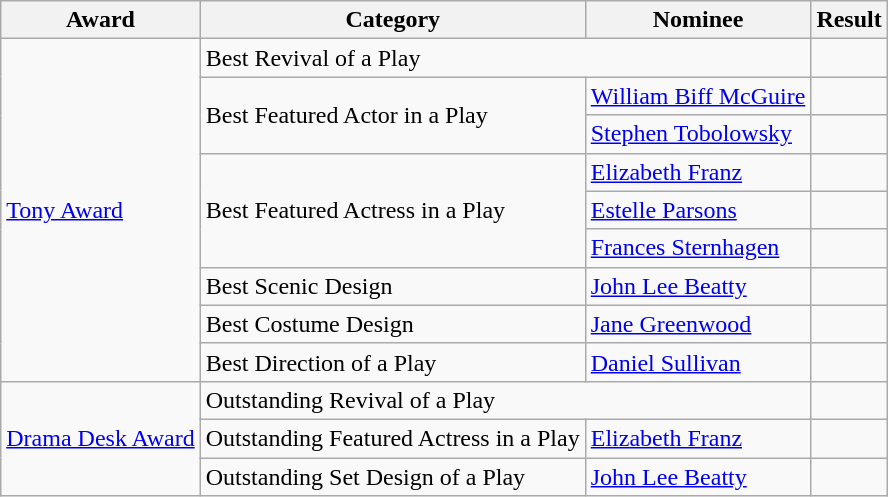<table class=wikitable>
<tr>
<th scope=col>Award</th>
<th scope=col>Category</th>
<th scope=col>Nominee</th>
<th scope=col>Result</th>
</tr>
<tr>
<td rowspan=9><a href='#'>Tony Award</a></td>
<td colspan=2>Best Revival of a Play</td>
<td></td>
</tr>
<tr>
<td rowspan=2>Best Featured Actor in a Play</td>
<td><a href='#'>William Biff McGuire</a></td>
<td></td>
</tr>
<tr>
<td><a href='#'>Stephen Tobolowsky</a></td>
<td></td>
</tr>
<tr>
<td rowspan=3>Best Featured Actress in a Play</td>
<td><a href='#'>Elizabeth Franz</a></td>
<td></td>
</tr>
<tr>
<td><a href='#'>Estelle Parsons</a></td>
<td></td>
</tr>
<tr>
<td><a href='#'>Frances Sternhagen</a></td>
<td></td>
</tr>
<tr>
<td>Best Scenic Design</td>
<td><a href='#'>John Lee Beatty</a></td>
<td></td>
</tr>
<tr>
<td>Best Costume Design</td>
<td><a href='#'>Jane Greenwood</a></td>
<td></td>
</tr>
<tr>
<td>Best Direction of a Play</td>
<td><a href='#'>Daniel Sullivan</a></td>
<td></td>
</tr>
<tr>
<td rowspan=3><a href='#'>Drama Desk Award</a></td>
<td colspan=2>Outstanding Revival of a Play</td>
<td></td>
</tr>
<tr>
<td>Outstanding Featured Actress in a Play</td>
<td><a href='#'>Elizabeth Franz</a></td>
<td></td>
</tr>
<tr>
<td>Outstanding Set Design of a Play</td>
<td><a href='#'>John Lee Beatty</a></td>
<td></td>
</tr>
</table>
